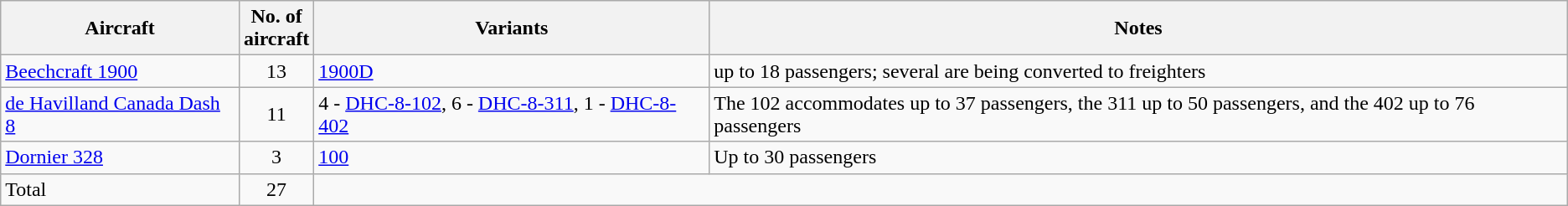<table class="wikitable" style="border-collapse:collapse">
<tr>
<th>Aircraft</th>
<th>No. of<br>aircraft</th>
<th>Variants</th>
<th>Notes</th>
</tr>
<tr>
<td><a href='#'>Beechcraft 1900</a></td>
<td align=center>13</td>
<td><a href='#'>1900D</a></td>
<td>up to 18 passengers; several are being converted to freighters</td>
</tr>
<tr>
<td><a href='#'>de Havilland Canada Dash 8</a></td>
<td align=center>11</td>
<td>4 - <a href='#'>DHC-8-102</a>, 6 - <a href='#'>DHC-8-311</a>, 1 - <a href='#'>DHC-8-402</a></td>
<td>The 102 accommodates up to 37 passengers, the 311 up to 50 passengers, and the 402 up to 76 passengers</td>
</tr>
<tr>
<td><a href='#'>Dornier 328</a></td>
<td align=center>3</td>
<td><a href='#'>100</a></td>
<td>Up to 30 passengers</td>
</tr>
<tr>
<td>Total</td>
<td align=center>27</td>
<td colspan="2"></td>
</tr>
</table>
